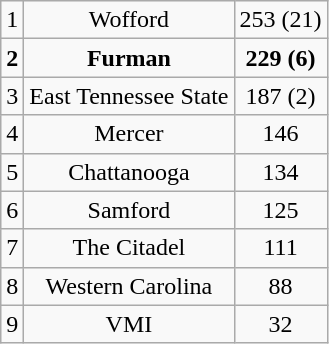<table class="wikitable" style="display: inline-table;">
<tr align="center">
<td>1</td>
<td>Wofford</td>
<td>253 (21)</td>
</tr>
<tr align="center">
<td><strong>2</strong></td>
<td><strong>Furman</strong></td>
<td><strong>229 (6)</strong></td>
</tr>
<tr align="center">
<td>3</td>
<td>East Tennessee State</td>
<td>187 (2)</td>
</tr>
<tr align="center">
<td>4</td>
<td>Mercer</td>
<td>146</td>
</tr>
<tr align="center">
<td>5</td>
<td>Chattanooga</td>
<td>134</td>
</tr>
<tr align="center">
<td>6</td>
<td>Samford</td>
<td>125</td>
</tr>
<tr align="center">
<td>7</td>
<td>The Citadel</td>
<td>111</td>
</tr>
<tr align="center">
<td>8</td>
<td>Western Carolina</td>
<td>88</td>
</tr>
<tr align="center">
<td>9</td>
<td>VMI</td>
<td>32</td>
</tr>
</table>
